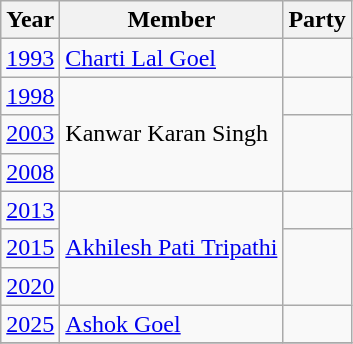<table class="wikitable">
<tr>
<th>Year</th>
<th>Member</th>
<th colspan=2>Party</th>
</tr>
<tr>
<td><a href='#'>1993</a></td>
<td><a href='#'>Charti Lal Goel</a></td>
<td></td>
</tr>
<tr>
<td><a href='#'>1998</a></td>
<td rowspan="3">Kanwar Karan Singh</td>
<td></td>
</tr>
<tr>
<td><a href='#'>2003</a></td>
</tr>
<tr>
<td><a href='#'>2008</a></td>
</tr>
<tr>
<td><a href='#'>2013</a></td>
<td rowspan="3"><a href='#'>Akhilesh Pati Tripathi</a></td>
<td></td>
</tr>
<tr>
<td><a href='#'>2015</a></td>
</tr>
<tr>
<td><a href='#'>2020</a></td>
</tr>
<tr>
<td><a href='#'>2025</a></td>
<td><a href='#'>Ashok Goel</a></td>
<td></td>
</tr>
<tr>
</tr>
</table>
